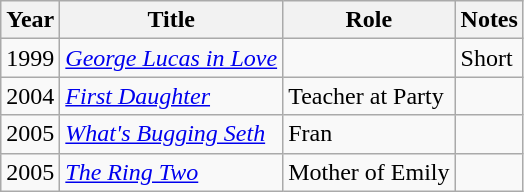<table class="wikitable sortable">
<tr>
<th>Year</th>
<th>Title</th>
<th>Role</th>
<th class="unsortable">Notes</th>
</tr>
<tr>
<td>1999</td>
<td><em><a href='#'>George Lucas in Love</a></em></td>
<td></td>
<td>Short</td>
</tr>
<tr>
<td>2004</td>
<td><em><a href='#'>First Daughter</a></em></td>
<td>Teacher at Party</td>
<td></td>
</tr>
<tr>
<td>2005</td>
<td><em><a href='#'>What's Bugging Seth</a></em></td>
<td>Fran</td>
<td></td>
</tr>
<tr>
<td>2005</td>
<td><em><a href='#'>The Ring Two</a></em></td>
<td>Mother of Emily</td>
<td></td>
</tr>
</table>
